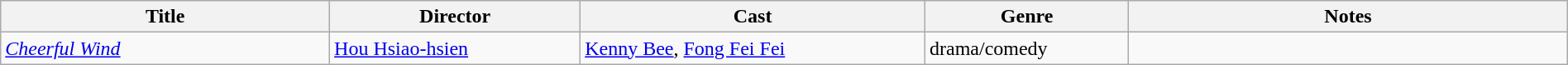<table class="wikitable" width= "100%">
<tr>
<th width=21%>Title</th>
<th width=16%>Director</th>
<th width=22%>Cast</th>
<th width=13%>Genre</th>
<th width=28%>Notes</th>
</tr>
<tr>
<td><em><a href='#'>Cheerful Wind</a></em></td>
<td><a href='#'>Hou Hsiao-hsien</a></td>
<td><a href='#'>Kenny Bee</a>, <a href='#'>Fong Fei Fei</a></td>
<td>drama/comedy</td>
<td></td>
</tr>
</table>
